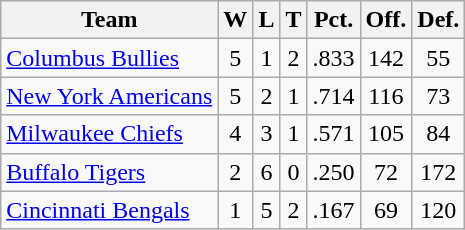<table class="wikitable">
<tr>
<th>Team</th>
<th>W</th>
<th>L</th>
<th>T</th>
<th>Pct.</th>
<th>Off.</th>
<th>Def.</th>
</tr>
<tr align="center">
<td align="left"><a href='#'>Columbus Bullies</a></td>
<td>5</td>
<td>1</td>
<td>2</td>
<td>.833</td>
<td>142</td>
<td>55</td>
</tr>
<tr align="center">
<td align="left"><a href='#'>New York Americans</a></td>
<td>5</td>
<td>2</td>
<td>1</td>
<td>.714</td>
<td>116</td>
<td>73</td>
</tr>
<tr align="center">
<td align="left"><a href='#'>Milwaukee Chiefs</a></td>
<td>4</td>
<td>3</td>
<td>1</td>
<td>.571</td>
<td>105</td>
<td>84</td>
</tr>
<tr align="center">
<td align="left"><a href='#'>Buffalo Tigers</a></td>
<td>2</td>
<td>6</td>
<td>0</td>
<td>.250</td>
<td>72</td>
<td>172</td>
</tr>
<tr align="center">
<td align="left"><a href='#'>Cincinnati Bengals</a></td>
<td>1</td>
<td>5</td>
<td>2</td>
<td>.167</td>
<td>69</td>
<td>120</td>
</tr>
</table>
